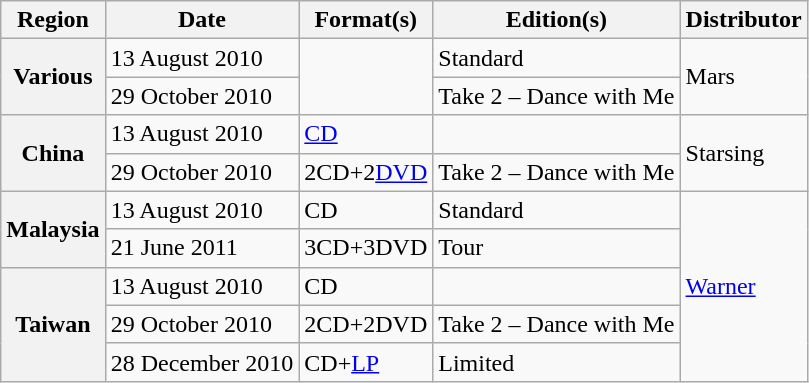<table class="wikitable plainrowheaders">
<tr>
<th>Region</th>
<th>Date</th>
<th>Format(s)</th>
<th>Edition(s)</th>
<th>Distributor</th>
</tr>
<tr>
<th scope="row" rowspan="2">Various</th>
<td>13 August 2010</td>
<td rowspan="2"></td>
<td>Standard</td>
<td rowspan="2">Mars</td>
</tr>
<tr>
<td>29 October 2010</td>
<td>Take 2 – Dance with Me</td>
</tr>
<tr>
<th scope="row" rowspan="2">China</th>
<td>13 August 2010</td>
<td><a href='#'>CD</a></td>
<td></td>
<td rowspan="2">Starsing</td>
</tr>
<tr>
<td>29 October 2010</td>
<td>2CD+2<a href='#'>DVD</a></td>
<td>Take 2 – Dance with Me</td>
</tr>
<tr>
<th scope="row" rowspan="2">Malaysia</th>
<td>13 August 2010</td>
<td>CD</td>
<td>Standard</td>
<td rowspan="5"><a href='#'>Warner</a></td>
</tr>
<tr>
<td>21 June 2011</td>
<td>3CD+3DVD</td>
<td>Tour</td>
</tr>
<tr>
<th scope="row" rowspan="3">Taiwan</th>
<td>13 August 2010</td>
<td>CD</td>
<td></td>
</tr>
<tr>
<td>29 October 2010</td>
<td>2CD+2DVD</td>
<td>Take 2 – Dance with Me</td>
</tr>
<tr>
<td>28 December 2010</td>
<td>CD+<a href='#'>LP</a></td>
<td>Limited</td>
</tr>
</table>
